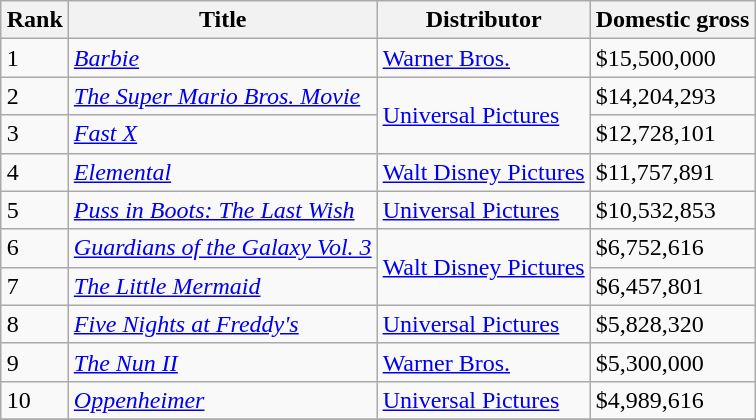<table class="wikitable sortable" style="margin:auto; margin:auto;">
<tr>
<th>Rank</th>
<th>Title</th>
<th>Distributor</th>
<th>Domestic gross</th>
</tr>
<tr>
<td>1</td>
<td><em><a href='#'>Barbie</a></em></td>
<td><a href='#'>Warner Bros.</a></td>
<td>$15,500,000</td>
</tr>
<tr>
<td>2</td>
<td><em><a href='#'>The Super Mario Bros. Movie</a></em></td>
<td rowspan="2"><a href='#'>Universal Pictures</a></td>
<td>$14,204,293</td>
</tr>
<tr>
<td>3</td>
<td><em><a href='#'>Fast X</a></em></td>
<td>$12,728,101</td>
</tr>
<tr>
<td>4</td>
<td><em><a href='#'>Elemental</a></em></td>
<td><a href='#'>Walt Disney Pictures</a></td>
<td>$11,757,891</td>
</tr>
<tr>
<td>5</td>
<td><em><a href='#'>Puss in Boots: The Last Wish</a></em></td>
<td><a href='#'>Universal Pictures</a></td>
<td>$10,532,853</td>
</tr>
<tr>
<td>6</td>
<td><em><a href='#'>Guardians of the Galaxy Vol. 3</a></em></td>
<td rowspan="2"><a href='#'>Walt Disney Pictures</a></td>
<td>$6,752,616</td>
</tr>
<tr>
<td>7</td>
<td><em><a href='#'>The Little Mermaid</a></em></td>
<td>$6,457,801</td>
</tr>
<tr>
<td>8</td>
<td><em><a href='#'>Five Nights at Freddy's</a></em></td>
<td><a href='#'>Universal Pictures</a></td>
<td>$5,828,320</td>
</tr>
<tr>
<td>9</td>
<td><em><a href='#'>The Nun II</a></em></td>
<td><a href='#'>Warner Bros.</a></td>
<td>$5,300,000</td>
</tr>
<tr>
<td>10</td>
<td><em><a href='#'>Oppenheimer</a></em></td>
<td><a href='#'>Universal Pictures</a></td>
<td>$4,989,616</td>
</tr>
<tr>
</tr>
</table>
